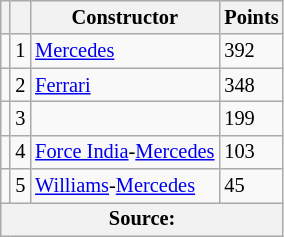<table class="wikitable" style="font-size: 85%;">
<tr>
<th></th>
<th></th>
<th>Constructor</th>
<th>Points</th>
</tr>
<tr>
<td align="left"></td>
<td align="center">1</td>
<td> <a href='#'>Mercedes</a></td>
<td align="left">392</td>
</tr>
<tr>
<td align="left"></td>
<td align="center">2</td>
<td> <a href='#'>Ferrari</a></td>
<td align="left">348</td>
</tr>
<tr>
<td align="left"></td>
<td align="center">3</td>
<td></td>
<td align="left">199</td>
</tr>
<tr>
<td align="left"></td>
<td align="center">4</td>
<td> <a href='#'>Force India</a>-<a href='#'>Mercedes</a></td>
<td align="left">103</td>
</tr>
<tr>
<td align="left"></td>
<td align="center">5</td>
<td> <a href='#'>Williams</a>-<a href='#'>Mercedes</a></td>
<td align="left">45</td>
</tr>
<tr>
<th colspan=4>Source:</th>
</tr>
</table>
